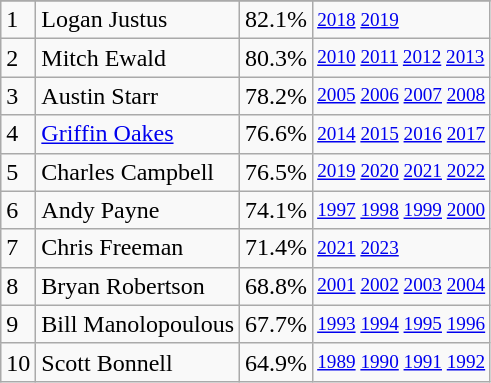<table class="wikitable">
<tr>
</tr>
<tr>
<td>1</td>
<td>Logan Justus</td>
<td><abbr>82.1%</abbr></td>
<td style="font-size:80%;"><a href='#'>2018</a> <a href='#'>2019</a></td>
</tr>
<tr>
<td>2</td>
<td>Mitch Ewald</td>
<td><abbr>80.3%</abbr></td>
<td style="font-size:80%;"><a href='#'>2010</a> <a href='#'>2011</a> <a href='#'>2012</a> <a href='#'>2013</a></td>
</tr>
<tr>
<td>3</td>
<td>Austin Starr</td>
<td><abbr>78.2%</abbr></td>
<td style="font-size:80%;"><a href='#'>2005</a> <a href='#'>2006</a> <a href='#'>2007</a> <a href='#'>2008</a></td>
</tr>
<tr>
<td>4</td>
<td><a href='#'>Griffin Oakes</a></td>
<td><abbr>76.6%</abbr></td>
<td style="font-size:80%;"><a href='#'>2014</a> <a href='#'>2015</a> <a href='#'>2016</a> <a href='#'>2017</a></td>
</tr>
<tr>
<td>5</td>
<td>Charles Campbell</td>
<td><abbr>76.5%</abbr></td>
<td style="font-size:80%;"><a href='#'>2019</a> <a href='#'>2020</a> <a href='#'>2021</a> <a href='#'>2022</a></td>
</tr>
<tr>
<td>6</td>
<td>Andy Payne</td>
<td><abbr>74.1%</abbr></td>
<td style="font-size:80%;"><a href='#'>1997</a> <a href='#'>1998</a> <a href='#'>1999</a> <a href='#'>2000</a></td>
</tr>
<tr>
<td>7</td>
<td>Chris Freeman</td>
<td><abbr>71.4%</abbr></td>
<td style="font-size:80%;"><a href='#'>2021</a> <a href='#'>2023</a></td>
</tr>
<tr>
<td>8</td>
<td>Bryan Robertson</td>
<td><abbr>68.8%</abbr></td>
<td style="font-size:80%;"><a href='#'>2001</a> <a href='#'>2002</a> <a href='#'>2003</a> <a href='#'>2004</a></td>
</tr>
<tr>
<td>9</td>
<td>Bill Manolopoulous</td>
<td><abbr>67.7%</abbr></td>
<td style="font-size:80%;"><a href='#'>1993</a> <a href='#'>1994</a> <a href='#'>1995</a> <a href='#'>1996</a></td>
</tr>
<tr>
<td>10</td>
<td>Scott Bonnell</td>
<td><abbr>64.9%</abbr></td>
<td style="font-size:80%;"><a href='#'>1989</a> <a href='#'>1990</a> <a href='#'>1991</a> <a href='#'>1992</a><br></td>
</tr>
</table>
